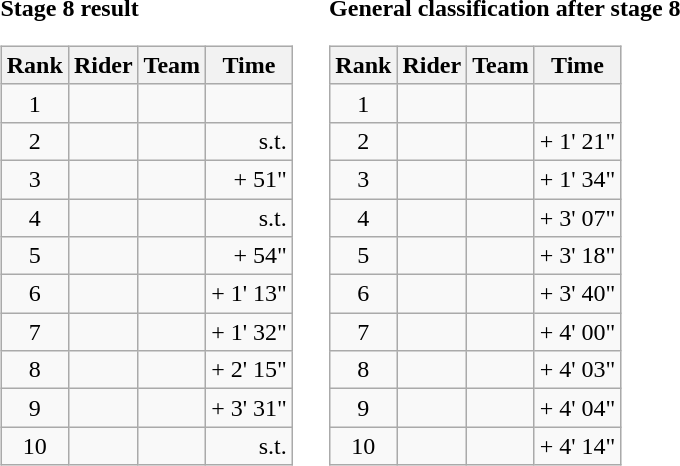<table>
<tr>
<td><strong>Stage 8 result</strong><br><table class="wikitable">
<tr>
<th scope="col">Rank</th>
<th scope="col">Rider</th>
<th scope="col">Team</th>
<th scope="col">Time</th>
</tr>
<tr>
<td style="text-align:center;">1</td>
<td></td>
<td></td>
<td style="text-align:right;"></td>
</tr>
<tr>
<td style="text-align:center;">2</td>
<td></td>
<td></td>
<td style="text-align:right;">s.t.</td>
</tr>
<tr>
<td style="text-align:center;">3</td>
<td></td>
<td></td>
<td style="text-align:right;">+ 51"</td>
</tr>
<tr>
<td style="text-align:center;">4</td>
<td></td>
<td></td>
<td style="text-align:right;">s.t.</td>
</tr>
<tr>
<td style="text-align:center;">5</td>
<td></td>
<td></td>
<td style="text-align:right;">+ 54"</td>
</tr>
<tr>
<td style="text-align:center;">6</td>
<td></td>
<td></td>
<td style="text-align:right;">+ 1' 13"</td>
</tr>
<tr>
<td style="text-align:center;">7</td>
<td></td>
<td></td>
<td style="text-align:right;">+ 1' 32"</td>
</tr>
<tr>
<td style="text-align:center;">8</td>
<td></td>
<td></td>
<td style="text-align:right;">+ 2' 15"</td>
</tr>
<tr>
<td style="text-align:center;">9</td>
<td></td>
<td></td>
<td style="text-align:right;">+ 3' 31"</td>
</tr>
<tr>
<td style="text-align:center;">10</td>
<td></td>
<td></td>
<td style="text-align:right;">s.t.</td>
</tr>
</table>
</td>
<td></td>
<td><strong>General classification after stage 8</strong><br><table class="wikitable">
<tr>
<th scope="col">Rank</th>
<th scope="col">Rider</th>
<th scope="col">Team</th>
<th scope="col">Time</th>
</tr>
<tr>
<td style="text-align:center;">1</td>
<td></td>
<td></td>
<td style="text-align:right;"></td>
</tr>
<tr>
<td style="text-align:center;">2</td>
<td></td>
<td></td>
<td style="text-align:right;">+ 1' 21"</td>
</tr>
<tr>
<td style="text-align:center;">3</td>
<td></td>
<td></td>
<td style="text-align:right;">+ 1' 34"</td>
</tr>
<tr>
<td style="text-align:center;">4</td>
<td></td>
<td></td>
<td style="text-align:right;">+ 3' 07"</td>
</tr>
<tr>
<td style="text-align:center;">5</td>
<td></td>
<td></td>
<td style="text-align:right;">+ 3' 18"</td>
</tr>
<tr>
<td style="text-align:center;">6</td>
<td></td>
<td></td>
<td style="text-align:right;">+ 3' 40"</td>
</tr>
<tr>
<td style="text-align:center;">7</td>
<td></td>
<td></td>
<td style="text-align:right;">+ 4' 00"</td>
</tr>
<tr>
<td style="text-align:center;">8</td>
<td></td>
<td></td>
<td style="text-align:right;">+ 4' 03"</td>
</tr>
<tr>
<td style="text-align:center;">9</td>
<td></td>
<td></td>
<td style="text-align:right;">+ 4' 04"</td>
</tr>
<tr>
<td style="text-align:center;">10</td>
<td></td>
<td></td>
<td style="text-align:right;">+ 4' 14"</td>
</tr>
</table>
</td>
</tr>
</table>
